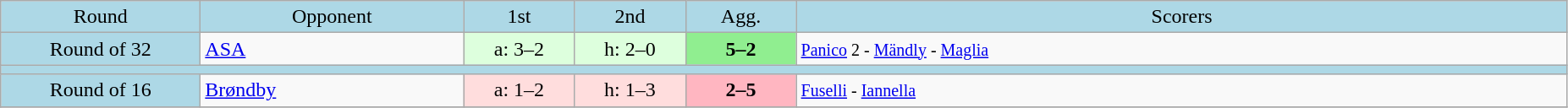<table class="wikitable" style="text-align:center">
<tr bgcolor=lightblue>
<td width=150px>Round</td>
<td width=200px>Opponent</td>
<td width=80px>1st</td>
<td width=80px>2nd</td>
<td width=80px>Agg.</td>
<td width=600px>Scorers</td>
</tr>
<tr>
<td bgcolor=lightblue>Round of 32</td>
<td align=left> <a href='#'>ASA</a></td>
<td bgcolor="#ddffdd">a: 3–2</td>
<td bgcolor="#ddffdd">h: 2–0</td>
<td bgcolor=lightgreen><strong>5–2</strong></td>
<td align=left><small><a href='#'>Panico</a> 2 - <a href='#'>Mändly</a> - <a href='#'>Maglia</a></small></td>
</tr>
<tr bgcolor=lightblue>
<td colspan=6></td>
</tr>
<tr>
<td bgcolor=lightblue>Round of 16</td>
<td align=left> <a href='#'>Brøndby</a></td>
<td bgcolor="#ffdddd">a: 1–2</td>
<td bgcolor="#ffdddd">h: 1–3</td>
<td bgcolor=lightpink><strong>2–5</strong></td>
<td align=left><small><a href='#'>Fuselli</a> - <a href='#'>Iannella</a></small></td>
</tr>
<tr>
</tr>
</table>
